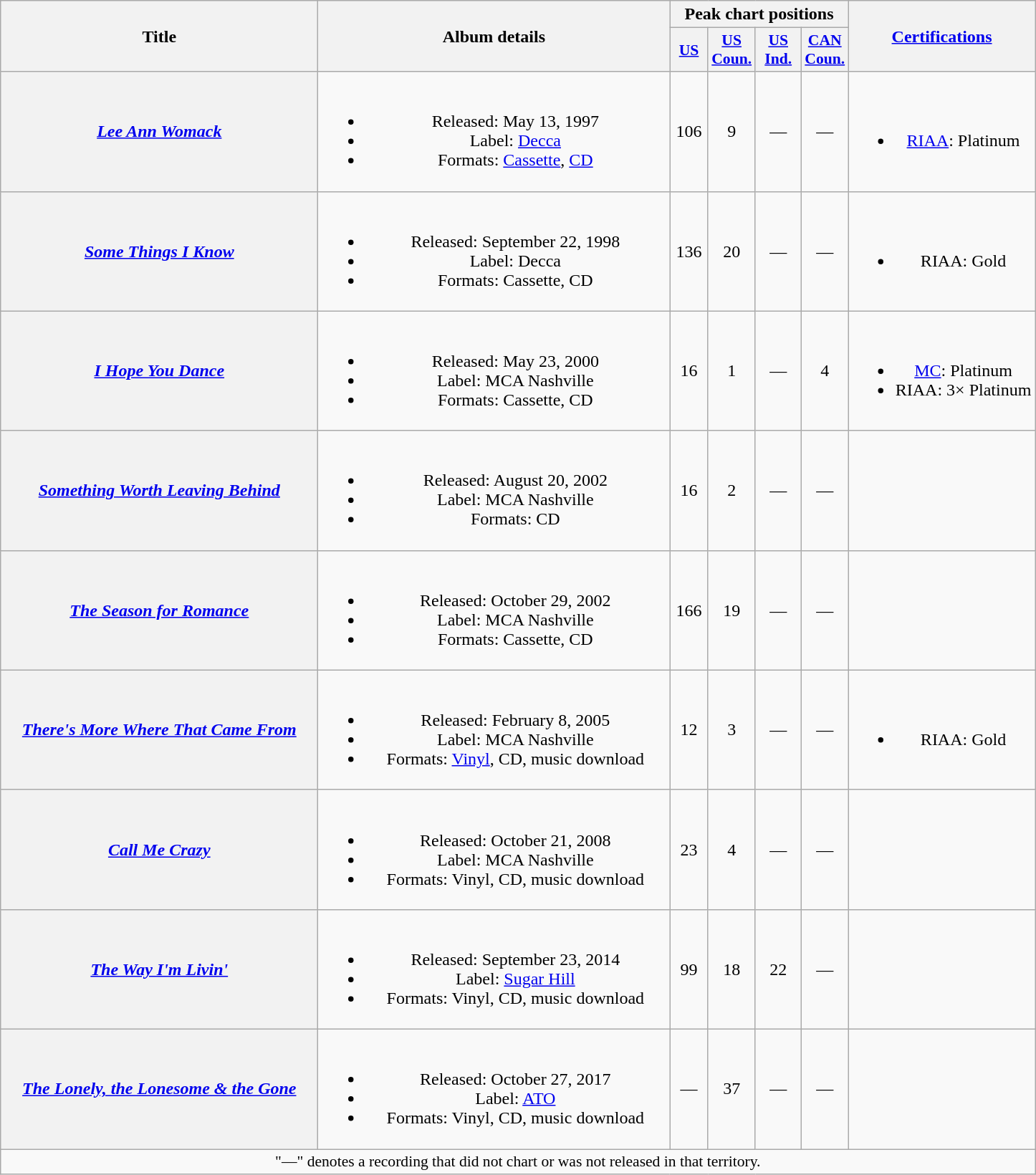<table class="wikitable plainrowheaders" style="text-align:center;" border="1">
<tr>
<th scope="col" rowspan="2" style="width:18em;">Title</th>
<th scope="col" rowspan="2" style="width:20em;">Album details</th>
<th scope="col" colspan="4">Peak chart positions</th>
<th scope="col" rowspan="2"><a href='#'>Certifications</a></th>
</tr>
<tr>
<th scope="col" style="width:2em;font-size:90%;"><a href='#'>US</a><br></th>
<th scope="col" style="width:2.5em;font-size:90%;"><a href='#'>US<br>Coun.</a><br></th>
<th scope="col" style="width:2.5em;font-size:90%;"><a href='#'>US<br>Ind.</a><br></th>
<th scope="col" style="width:2.5em;font-size:90%;"><a href='#'>CAN<br>Coun.</a><br></th>
</tr>
<tr>
<th scope="row"><em><a href='#'>Lee Ann Womack</a></em></th>
<td><br><ul><li>Released: May 13, 1997</li><li>Label: <a href='#'>Decca</a></li><li>Formats: <a href='#'>Cassette</a>, <a href='#'>CD</a></li></ul></td>
<td>106</td>
<td>9</td>
<td>—</td>
<td>—</td>
<td><br><ul><li><a href='#'>RIAA</a>: Platinum</li></ul></td>
</tr>
<tr>
<th scope="row"><em><a href='#'>Some Things I Know</a></em></th>
<td><br><ul><li>Released: September 22, 1998</li><li>Label: Decca</li><li>Formats: Cassette, CD</li></ul></td>
<td>136</td>
<td>20</td>
<td>—</td>
<td>—</td>
<td><br><ul><li>RIAA: Gold</li></ul></td>
</tr>
<tr>
<th scope="row"><em><a href='#'>I Hope You Dance</a></em></th>
<td><br><ul><li>Released: May 23, 2000</li><li>Label: MCA Nashville</li><li>Formats: Cassette, CD</li></ul></td>
<td>16</td>
<td>1</td>
<td>—</td>
<td>4</td>
<td><br><ul><li><a href='#'>MC</a>: Platinum</li><li>RIAA: 3× Platinum</li></ul></td>
</tr>
<tr>
<th scope="row"><em><a href='#'>Something Worth Leaving Behind</a></em></th>
<td><br><ul><li>Released: August 20, 2002</li><li>Label: MCA Nashville</li><li>Formats: CD</li></ul></td>
<td>16</td>
<td>2</td>
<td>—</td>
<td>—</td>
<td></td>
</tr>
<tr>
<th scope="row"><em><a href='#'>The Season for Romance</a></em></th>
<td><br><ul><li>Released: October 29, 2002</li><li>Label: MCA Nashville</li><li>Formats: Cassette, CD</li></ul></td>
<td>166</td>
<td>19</td>
<td>—</td>
<td>—</td>
<td></td>
</tr>
<tr>
<th scope="row"><em><a href='#'>There's More Where That Came From</a></em></th>
<td><br><ul><li>Released: February 8, 2005</li><li>Label: MCA Nashville</li><li>Formats: <a href='#'>Vinyl</a>, CD, music download</li></ul></td>
<td>12</td>
<td>3</td>
<td>—</td>
<td>—</td>
<td><br><ul><li>RIAA: Gold</li></ul></td>
</tr>
<tr>
<th scope="row"><em><a href='#'>Call Me Crazy</a></em></th>
<td><br><ul><li>Released: October 21, 2008</li><li>Label: MCA Nashville</li><li>Formats: Vinyl, CD, music download</li></ul></td>
<td>23</td>
<td>4</td>
<td>—</td>
<td>—</td>
<td></td>
</tr>
<tr>
<th scope="row"><em><a href='#'>The Way I'm Livin'</a></em></th>
<td><br><ul><li>Released: September 23, 2014</li><li>Label: <a href='#'>Sugar Hill</a></li><li>Formats: Vinyl, CD, music download</li></ul></td>
<td>99</td>
<td>18</td>
<td>22</td>
<td>—</td>
<td></td>
</tr>
<tr>
<th scope="row"><em><a href='#'>The Lonely, the Lonesome & the Gone</a></em></th>
<td><br><ul><li>Released: October 27, 2017</li><li>Label: <a href='#'>ATO</a></li><li>Formats: Vinyl, CD, music download</li></ul></td>
<td>—</td>
<td>37</td>
<td>—</td>
<td>—</td>
<td></td>
</tr>
<tr>
<td colspan="7" style="font-size:90%">"—" denotes a recording that did not chart or was not released in that territory.</td>
</tr>
</table>
